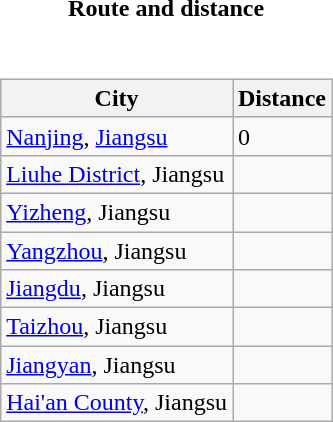<table style="font-size:100%;">
<tr>
<td style="width:33%; text-align:center;"><strong>Route and distance</strong></td>
</tr>
<tr valign="top">
<td><br><table class="wikitable sortable" style="margin-left:auto;margin-right:auto">
<tr style="background:#ececec;">
<th>City</th>
<th>Distance</th>
</tr>
<tr>
<td><a href='#'>Nanjing</a>, <a href='#'>Jiangsu</a></td>
<td>0</td>
</tr>
<tr>
<td><a href='#'>Liuhe District</a>, Jiangsu</td>
<td></td>
</tr>
<tr>
<td><a href='#'>Yizheng</a>, Jiangsu</td>
<td></td>
</tr>
<tr>
<td><a href='#'>Yangzhou</a>, Jiangsu</td>
<td></td>
</tr>
<tr>
<td><a href='#'>Jiangdu</a>, Jiangsu</td>
<td></td>
</tr>
<tr>
<td><a href='#'>Taizhou</a>, Jiangsu</td>
<td></td>
</tr>
<tr>
<td><a href='#'>Jiangyan</a>, Jiangsu</td>
<td></td>
</tr>
<tr>
<td><a href='#'>Hai'an County</a>, Jiangsu</td>
<td></td>
</tr>
</table>
</td>
</tr>
</table>
